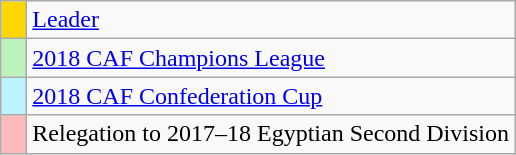<table class="wikitable">
<tr>
<td style="width:10px; background:gold;"></td>
<td><a href='#'>Leader</a></td>
</tr>
<tr>
<td style="width:10px; background:#BBF3BB;"></td>
<td><a href='#'>2018 CAF Champions League</a></td>
</tr>
<tr>
<td style="width:10px; background:#BBF3FF;"></td>
<td><a href='#'>2018 CAF Confederation Cup</a></td>
</tr>
<tr>
<td style="width:10px; background:#FFBBBB;"></td>
<td>Relegation to 2017–18 Egyptian Second Division</td>
</tr>
</table>
